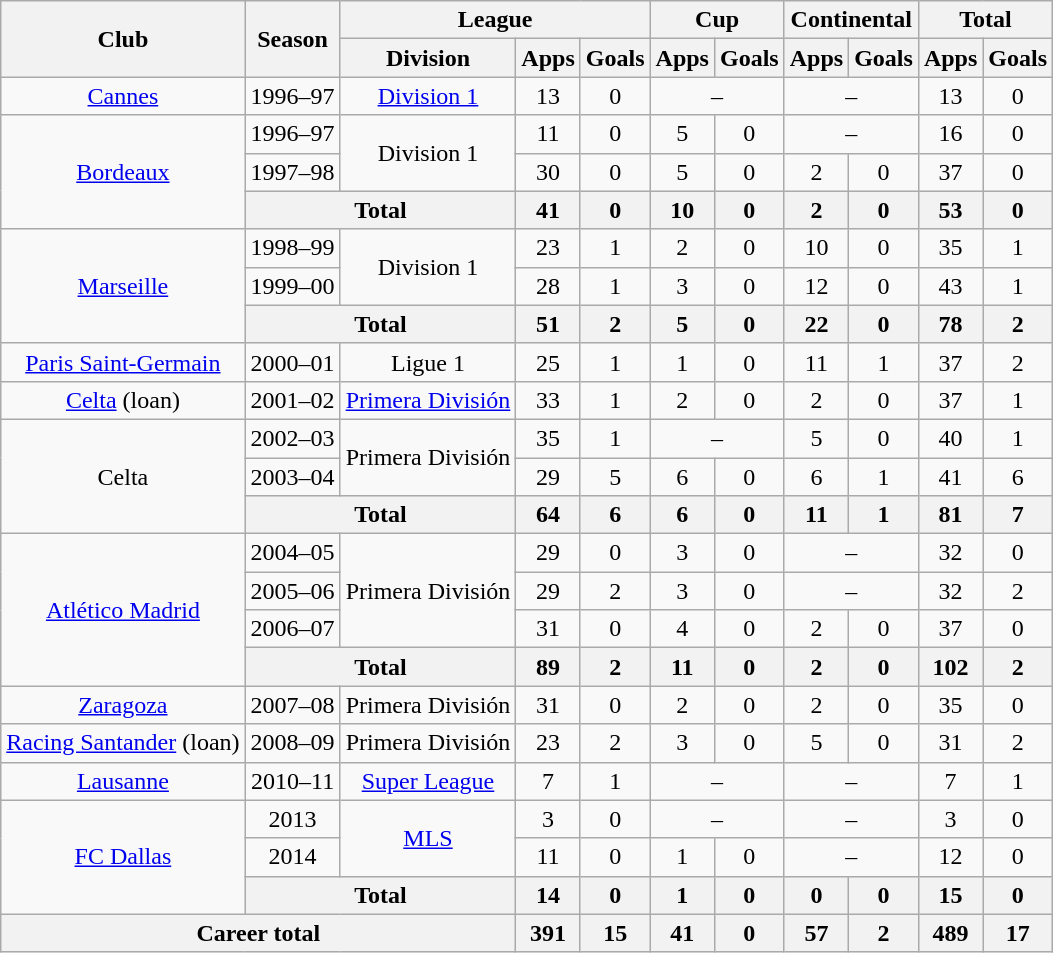<table class="wikitable" style="text-align: center;">
<tr>
<th rowspan="2">Club</th>
<th rowspan="2">Season</th>
<th colspan="3">League</th>
<th colspan="2">Cup</th>
<th colspan="2">Continental</th>
<th colspan="2">Total</th>
</tr>
<tr>
<th>Division</th>
<th>Apps</th>
<th>Goals</th>
<th>Apps</th>
<th>Goals</th>
<th>Apps</th>
<th>Goals</th>
<th>Apps</th>
<th>Goals</th>
</tr>
<tr>
<td><a href='#'>Cannes</a></td>
<td>1996–97</td>
<td><a href='#'>Division 1</a></td>
<td>13</td>
<td>0</td>
<td colspan="2">–</td>
<td colspan="2">–</td>
<td>13</td>
<td>0</td>
</tr>
<tr>
<td rowspan="3"><a href='#'>Bordeaux</a></td>
<td>1996–97</td>
<td rowspan="2">Division 1</td>
<td>11</td>
<td>0</td>
<td>5</td>
<td>0</td>
<td colspan="2">–</td>
<td>16</td>
<td>0</td>
</tr>
<tr>
<td>1997–98</td>
<td>30</td>
<td>0</td>
<td>5</td>
<td>0</td>
<td>2</td>
<td>0</td>
<td>37</td>
<td>0</td>
</tr>
<tr>
<th colspan="2">Total</th>
<th>41</th>
<th>0</th>
<th>10</th>
<th>0</th>
<th>2</th>
<th>0</th>
<th>53</th>
<th>0</th>
</tr>
<tr>
<td rowspan="3"><a href='#'>Marseille</a></td>
<td>1998–99</td>
<td rowspan="2">Division 1</td>
<td>23</td>
<td>1</td>
<td>2</td>
<td>0</td>
<td>10</td>
<td>0</td>
<td>35</td>
<td>1</td>
</tr>
<tr>
<td>1999–00</td>
<td>28</td>
<td>1</td>
<td>3</td>
<td>0</td>
<td>12</td>
<td>0</td>
<td>43</td>
<td>1</td>
</tr>
<tr>
<th colspan="2">Total</th>
<th>51</th>
<th>2</th>
<th>5</th>
<th>0</th>
<th>22</th>
<th>0</th>
<th>78</th>
<th>2</th>
</tr>
<tr>
<td><a href='#'>Paris Saint-Germain</a></td>
<td>2000–01</td>
<td>Ligue 1</td>
<td>25</td>
<td>1</td>
<td>1</td>
<td>0</td>
<td>11</td>
<td>1</td>
<td>37</td>
<td>2</td>
</tr>
<tr>
<td><a href='#'>Celta</a> (loan)</td>
<td>2001–02</td>
<td><a href='#'>Primera División</a></td>
<td>33</td>
<td>1</td>
<td>2</td>
<td>0</td>
<td>2</td>
<td>0</td>
<td>37</td>
<td>1</td>
</tr>
<tr>
<td rowspan="3">Celta</td>
<td>2002–03</td>
<td rowspan="2">Primera División</td>
<td>35</td>
<td>1</td>
<td colspan="2">–</td>
<td>5</td>
<td>0</td>
<td>40</td>
<td>1</td>
</tr>
<tr>
<td>2003–04</td>
<td>29</td>
<td>5</td>
<td>6</td>
<td>0</td>
<td>6</td>
<td>1</td>
<td>41</td>
<td>6</td>
</tr>
<tr>
<th colspan="2">Total</th>
<th>64</th>
<th>6</th>
<th>6</th>
<th>0</th>
<th>11</th>
<th>1</th>
<th>81</th>
<th>7</th>
</tr>
<tr>
<td rowspan="4"><a href='#'>Atlético Madrid</a></td>
<td>2004–05</td>
<td rowspan="3">Primera División</td>
<td>29</td>
<td>0</td>
<td>3</td>
<td>0</td>
<td colspan="2">–</td>
<td>32</td>
<td>0</td>
</tr>
<tr>
<td>2005–06</td>
<td>29</td>
<td>2</td>
<td>3</td>
<td>0</td>
<td colspan="2">–</td>
<td>32</td>
<td>2</td>
</tr>
<tr>
<td>2006–07</td>
<td>31</td>
<td>0</td>
<td>4</td>
<td>0</td>
<td>2</td>
<td>0</td>
<td>37</td>
<td>0</td>
</tr>
<tr>
<th colspan="2">Total</th>
<th>89</th>
<th>2</th>
<th>11</th>
<th>0</th>
<th>2</th>
<th>0</th>
<th>102</th>
<th>2</th>
</tr>
<tr>
<td><a href='#'>Zaragoza</a></td>
<td>2007–08</td>
<td>Primera División</td>
<td>31</td>
<td>0</td>
<td>2</td>
<td>0</td>
<td>2</td>
<td>0</td>
<td>35</td>
<td>0</td>
</tr>
<tr>
<td><a href='#'>Racing Santander</a> (loan)</td>
<td>2008–09</td>
<td>Primera División</td>
<td>23</td>
<td>2</td>
<td>3</td>
<td>0</td>
<td>5</td>
<td>0</td>
<td>31</td>
<td>2</td>
</tr>
<tr>
<td><a href='#'>Lausanne</a></td>
<td>2010–11</td>
<td><a href='#'>Super League</a></td>
<td>7</td>
<td>1</td>
<td colspan="2">–</td>
<td colspan="2">–</td>
<td>7</td>
<td>1</td>
</tr>
<tr>
<td rowspan="3"><a href='#'>FC Dallas</a></td>
<td>2013</td>
<td rowspan="2"><a href='#'>MLS</a></td>
<td>3</td>
<td>0</td>
<td colspan="2">–</td>
<td colspan="2">–</td>
<td>3</td>
<td>0</td>
</tr>
<tr>
<td>2014</td>
<td>11</td>
<td>0</td>
<td>1</td>
<td>0</td>
<td colspan="2">–</td>
<td>12</td>
<td>0</td>
</tr>
<tr>
<th colspan="2">Total</th>
<th>14</th>
<th>0</th>
<th>1</th>
<th>0</th>
<th>0</th>
<th>0</th>
<th>15</th>
<th>0</th>
</tr>
<tr>
<th colspan="3">Career total</th>
<th>391</th>
<th>15</th>
<th>41</th>
<th>0</th>
<th>57</th>
<th>2</th>
<th>489</th>
<th>17</th>
</tr>
</table>
